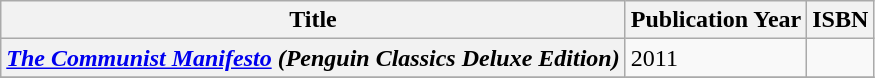<table class="wikitable plainrowheaders sortable">
<tr>
<th scope="col">Title</th>
<th scope="col">Publication Year</th>
<th scope="col" class="unsortable">ISBN</th>
</tr>
<tr>
<th scope=row><em><a href='#'>The Communist Manifesto</a> (Penguin Classics Deluxe Edition)</em></th>
<td>2011</td>
<td></td>
</tr>
<tr>
</tr>
</table>
